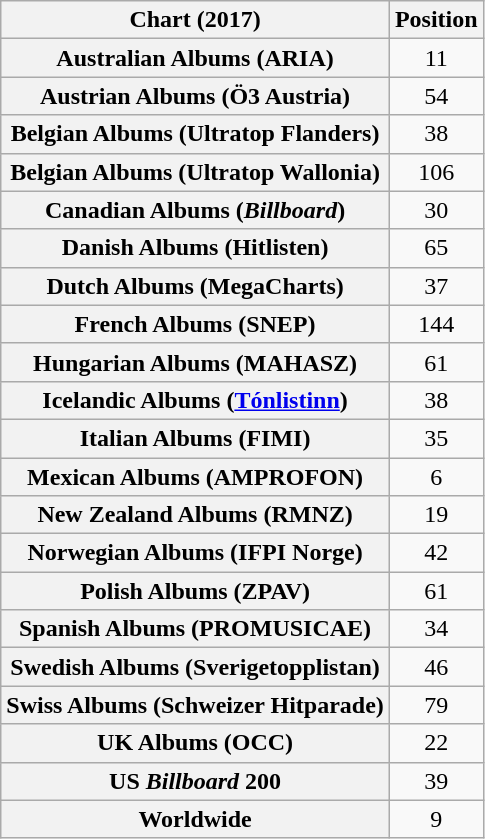<table class="wikitable plainrowheaders sortable" style="text-align:center">
<tr>
<th scope="col">Chart (2017)</th>
<th scope="col">Position</th>
</tr>
<tr>
<th scope="row">Australian Albums (ARIA)</th>
<td>11</td>
</tr>
<tr>
<th scope="row">Austrian Albums (Ö3 Austria)</th>
<td>54</td>
</tr>
<tr>
<th scope="row">Belgian Albums (Ultratop Flanders)</th>
<td>38</td>
</tr>
<tr>
<th scope="row">Belgian Albums (Ultratop Wallonia)</th>
<td>106</td>
</tr>
<tr>
<th scope="row">Canadian Albums (<em>Billboard</em>)</th>
<td>30</td>
</tr>
<tr>
<th scope="row">Danish Albums (Hitlisten)</th>
<td>65</td>
</tr>
<tr>
<th scope="row">Dutch Albums (MegaCharts)</th>
<td>37</td>
</tr>
<tr>
<th scope="row">French Albums (SNEP)</th>
<td>144</td>
</tr>
<tr>
<th scope="row">Hungarian Albums (MAHASZ)</th>
<td>61</td>
</tr>
<tr>
<th scope="row">Icelandic Albums (<a href='#'>Tónlistinn</a>)</th>
<td>38</td>
</tr>
<tr>
<th scope="row">Italian Albums (FIMI)</th>
<td>35</td>
</tr>
<tr>
<th scope="row">Mexican Albums (AMPROFON)</th>
<td>6</td>
</tr>
<tr>
<th scope="row">New Zealand Albums (RMNZ)</th>
<td>19</td>
</tr>
<tr>
<th scope="row">Norwegian Albums (IFPI Norge)</th>
<td>42</td>
</tr>
<tr>
<th scope="row">Polish Albums (ZPAV)</th>
<td>61</td>
</tr>
<tr>
<th scope="row">Spanish Albums (PROMUSICAE)</th>
<td>34</td>
</tr>
<tr>
<th scope="row">Swedish Albums (Sverigetopplistan)</th>
<td>46</td>
</tr>
<tr>
<th scope="row">Swiss Albums (Schweizer Hitparade)</th>
<td>79</td>
</tr>
<tr>
<th scope="row">UK Albums (OCC)</th>
<td>22</td>
</tr>
<tr>
<th scope="row">US <em>Billboard</em> 200</th>
<td>39</td>
</tr>
<tr>
<th scope="row">Worldwide</th>
<td>9</td>
</tr>
</table>
